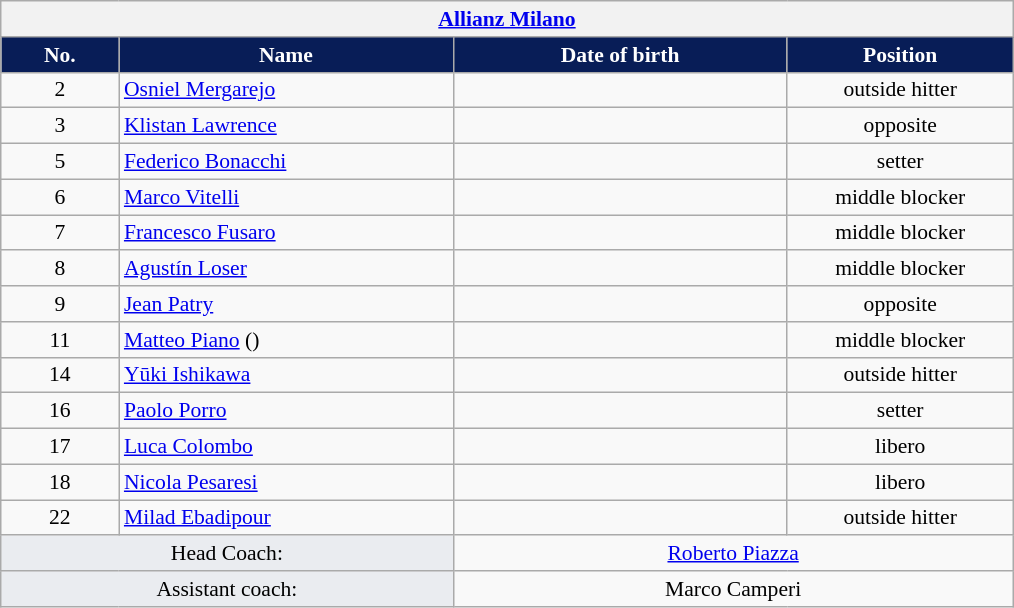<table class="wikitable collapsible collapsed" style="font-size:90%; text-align:center">
<tr>
<th colspan=5 style="width:30em"><a href='#'>Allianz Milano</a></th>
</tr>
<tr>
<th style="width:5em; color:#FFFFFF; background-color:#081d57">No.</th>
<th style="width:15em; color:#FFFFFF; background-color:#081d57">Name</th>
<th style="width:15em; color:#FFFFFF; background-color:#081d57">Date of birth</th>
<th style="width:10em; color:#FFFFFF; background-color:#081d57">Position</th>
</tr>
<tr>
<td>2</td>
<td align=left> <a href='#'>Osniel Mergarejo</a></td>
<td align=right></td>
<td>outside hitter</td>
</tr>
<tr>
<td>3</td>
<td align=left> <a href='#'>Klistan Lawrence</a></td>
<td align=right></td>
<td>opposite</td>
</tr>
<tr>
<td>5</td>
<td align=left> <a href='#'>Federico Bonacchi</a></td>
<td align=right></td>
<td>setter</td>
</tr>
<tr>
<td>6</td>
<td align=left> <a href='#'>Marco Vitelli</a></td>
<td align=right></td>
<td>middle blocker</td>
</tr>
<tr>
<td>7</td>
<td align=left> <a href='#'>Francesco Fusaro</a></td>
<td align=right></td>
<td>middle blocker</td>
</tr>
<tr>
<td>8</td>
<td align=left> <a href='#'>Agustín Loser</a></td>
<td align=right></td>
<td>middle blocker</td>
</tr>
<tr>
<td>9</td>
<td align=left> <a href='#'>Jean Patry</a></td>
<td align=right></td>
<td>opposite</td>
</tr>
<tr>
<td>11</td>
<td align=left> <a href='#'>Matteo Piano</a> ()</td>
<td align=right></td>
<td>middle blocker</td>
</tr>
<tr>
<td>14</td>
<td align=left> <a href='#'>Yūki Ishikawa</a></td>
<td align=right></td>
<td>outside hitter</td>
</tr>
<tr>
<td>16</td>
<td align=left> <a href='#'>Paolo Porro</a></td>
<td align=right></td>
<td>setter</td>
</tr>
<tr>
<td>17</td>
<td align=left> <a href='#'>Luca Colombo</a></td>
<td align=right></td>
<td>libero</td>
</tr>
<tr>
<td>18</td>
<td align=left> <a href='#'>Nicola Pesaresi</a></td>
<td align=right></td>
<td>libero</td>
</tr>
<tr>
<td>22</td>
<td align=left> <a href='#'>Milad Ebadipour</a></td>
<td align=right></td>
<td>outside hitter</td>
</tr>
<tr class="sortbottom">
<td colspan=2 style="background:#EAECF0">Head Coach:</td>
<td colspan=2> <a href='#'>Roberto Piazza</a></td>
</tr>
<tr class="sortbottom">
<td colspan=2 style="background:#EAECF0">Assistant coach:</td>
<td colspan=2> Marco Camperi</td>
</tr>
</table>
